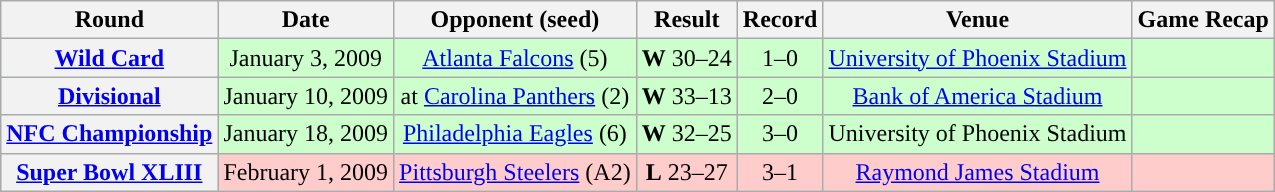<table class="wikitable" style="text-align:center">
<tr>
<th>Round</th>
<th>Date</th>
<th>Opponent (seed)</th>
<th>Result</th>
<th>Record</th>
<th>Venue</th>
<th>Game Recap</th>
</tr>
<tr style="background:#cfc">
<th><a href='#'>Wild Card</a></th>
<td>January 3, 2009</td>
<td><a href='#'>Atlanta Falcons</a> (5)</td>
<td><strong>W</strong> 30–24</td>
<td>1–0</td>
<td><a href='#'>University of Phoenix Stadium</a></td>
<td></td>
</tr>
<tr style="background:#cfc">
<th><a href='#'>Divisional</a></th>
<td>January 10, 2009</td>
<td>at <a href='#'>Carolina Panthers</a> (2)</td>
<td><strong>W</strong> 33–13</td>
<td>2–0</td>
<td><a href='#'>Bank of America Stadium</a></td>
<td></td>
</tr>
<tr style="background:#cfc">
<th><a href='#'>NFC Championship</a></th>
<td>January 18, 2009</td>
<td><a href='#'>Philadelphia Eagles</a> (6)</td>
<td><strong>W</strong> 32–25</td>
<td>3–0</td>
<td>University of Phoenix Stadium</td>
<td></td>
</tr>
<tr style="background:#fcc">
<th><a href='#'>Super Bowl XLIII</a></th>
<td>February 1, 2009</td>
<td><a href='#'>Pittsburgh Steelers</a> (A2)</td>
<td><strong>L</strong> 23–27</td>
<td>3–1</td>
<td><a href='#'>Raymond James Stadium</a></td>
<td></td>
</tr>
</table>
